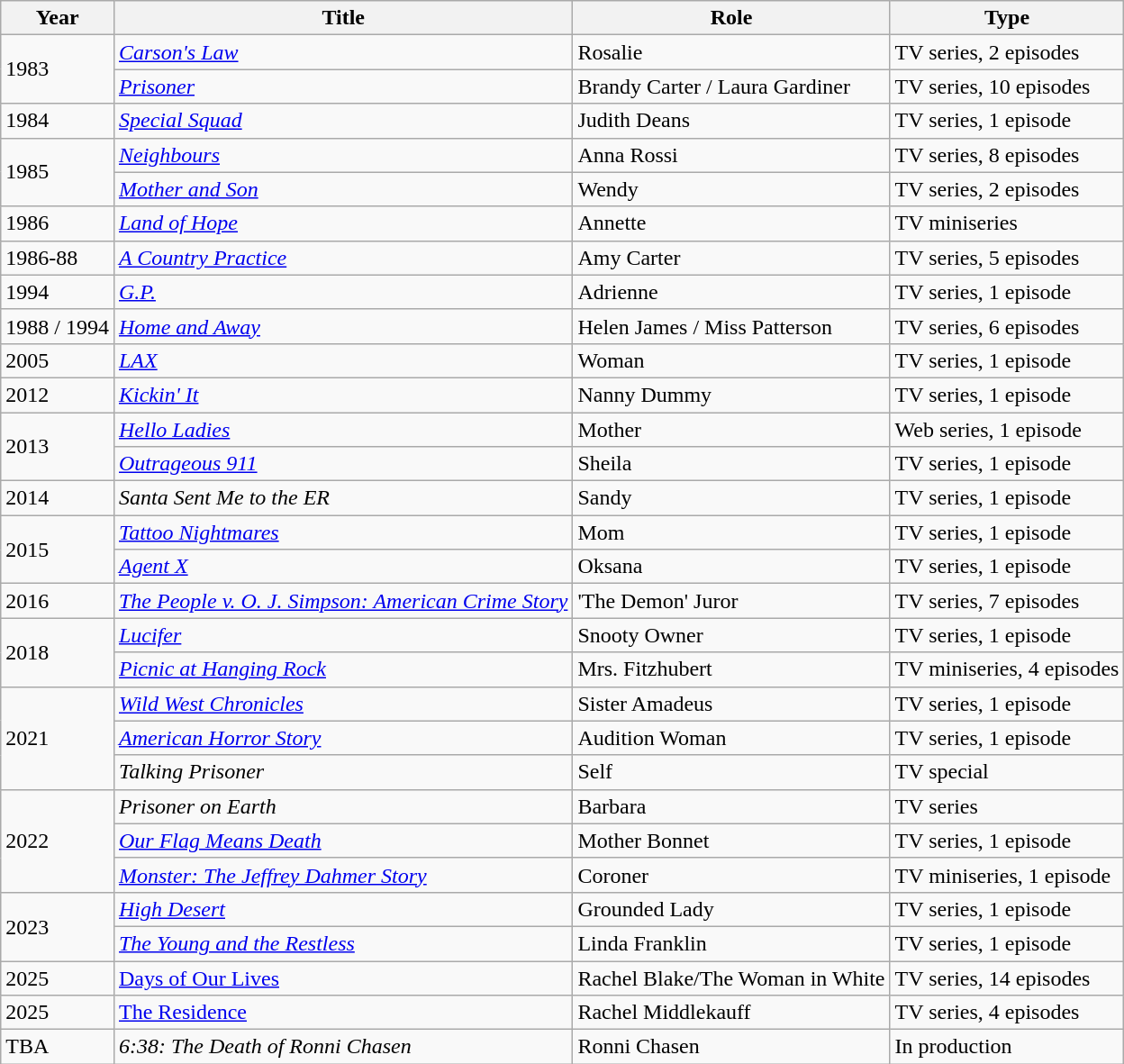<table class="wikitable">
<tr>
<th>Year</th>
<th>Title</th>
<th>Role</th>
<th>Type</th>
</tr>
<tr>
<td rowspan="2">1983</td>
<td><em><a href='#'>Carson's Law</a></em></td>
<td>Rosalie</td>
<td>TV series, 2 episodes</td>
</tr>
<tr>
<td><em><a href='#'>Prisoner</a></em></td>
<td>Brandy Carter / Laura Gardiner</td>
<td>TV series, 10 episodes</td>
</tr>
<tr>
<td>1984</td>
<td><em><a href='#'>Special Squad</a></em></td>
<td>Judith Deans</td>
<td>TV series, 1 episode</td>
</tr>
<tr>
<td rowspan="2">1985</td>
<td><em><a href='#'>Neighbours</a></em></td>
<td>Anna Rossi</td>
<td>TV series, 8 episodes</td>
</tr>
<tr>
<td><em><a href='#'>Mother and Son</a></em></td>
<td>Wendy</td>
<td>TV series, 2 episodes</td>
</tr>
<tr>
<td>1986</td>
<td><em><a href='#'>Land of Hope</a></em></td>
<td>Annette</td>
<td>TV miniseries</td>
</tr>
<tr>
<td>1986-88</td>
<td><em><a href='#'>A Country Practice</a></em></td>
<td>Amy Carter</td>
<td>TV series, 5 episodes</td>
</tr>
<tr>
<td>1994</td>
<td><em><a href='#'>G.P.</a></em></td>
<td>Adrienne</td>
<td>TV series, 1 episode</td>
</tr>
<tr>
<td>1988 / 1994</td>
<td><em><a href='#'>Home and Away</a></em></td>
<td>Helen James / Miss Patterson</td>
<td>TV series, 6 episodes</td>
</tr>
<tr>
<td>2005</td>
<td><em><a href='#'>LAX</a></em></td>
<td>Woman</td>
<td>TV series, 1 episode</td>
</tr>
<tr>
<td>2012</td>
<td><em><a href='#'>Kickin' It</a></em></td>
<td>Nanny Dummy</td>
<td>TV series, 1 episode</td>
</tr>
<tr>
<td rowspan="2">2013</td>
<td><em><a href='#'>Hello Ladies</a></em></td>
<td>Mother</td>
<td>Web series, 1 episode</td>
</tr>
<tr>
<td><em><a href='#'>Outrageous 911</a></em></td>
<td>Sheila</td>
<td>TV series, 1 episode</td>
</tr>
<tr>
<td>2014</td>
<td><em>Santa Sent Me to the ER</em></td>
<td>Sandy</td>
<td>TV series, 1 episode</td>
</tr>
<tr>
<td rowspan="2">2015</td>
<td><em><a href='#'>Tattoo Nightmares</a></em></td>
<td>Mom</td>
<td>TV series, 1 episode</td>
</tr>
<tr>
<td><em><a href='#'>Agent X</a></em></td>
<td>Oksana</td>
<td>TV series, 1 episode</td>
</tr>
<tr>
<td>2016</td>
<td><em><a href='#'>The People v. O. J. Simpson: American Crime Story</a></em></td>
<td>'The Demon' Juror</td>
<td>TV series, 7 episodes</td>
</tr>
<tr>
<td rowspan="2">2018</td>
<td><em><a href='#'>Lucifer</a></em></td>
<td>Snooty Owner</td>
<td>TV series, 1 episode</td>
</tr>
<tr>
<td><em><a href='#'>Picnic at Hanging Rock</a></em></td>
<td>Mrs. Fitzhubert</td>
<td>TV miniseries, 4 episodes</td>
</tr>
<tr>
<td rowspan="3">2021</td>
<td><em><a href='#'>Wild West Chronicles</a></em></td>
<td>Sister Amadeus</td>
<td>TV series, 1 episode</td>
</tr>
<tr>
<td><em><a href='#'>American Horror Story</a></em></td>
<td>Audition Woman</td>
<td>TV series, 1 episode</td>
</tr>
<tr>
<td><em>Talking Prisoner</em></td>
<td>Self</td>
<td>TV special</td>
</tr>
<tr>
<td rowspan="3">2022</td>
<td><em>Prisoner on Earth</em></td>
<td>Barbara</td>
<td>TV series</td>
</tr>
<tr>
<td><em><a href='#'>Our Flag Means Death</a></em></td>
<td>Mother Bonnet</td>
<td>TV series, 1 episode</td>
</tr>
<tr>
<td><em><a href='#'>Monster: The Jeffrey Dahmer Story</a></em></td>
<td>Coroner</td>
<td>TV miniseries, 1 episode</td>
</tr>
<tr>
<td rowspan="2">2023</td>
<td><em><a href='#'>High Desert</a></em></td>
<td>Grounded Lady</td>
<td>TV series, 1 episode</td>
</tr>
<tr>
<td><em><a href='#'>The Young and the Restless</a></em></td>
<td>Linda Franklin</td>
<td>TV series, 1 episode</td>
</tr>
<tr>
<td>2025</td>
<td><a href='#'>Days of Our Lives</a></td>
<td>Rachel Blake/The Woman in White</td>
<td>TV series, 14 episodes</td>
</tr>
<tr>
<td>2025</td>
<td><a href='#'> The Residence</a></td>
<td>Rachel Middlekauff</td>
<td>TV series, 4 episodes</td>
</tr>
<tr>
<td>TBA</td>
<td><em>6:38: The Death of Ronni Chasen</em></td>
<td>Ronni Chasen</td>
<td>In production</td>
</tr>
</table>
